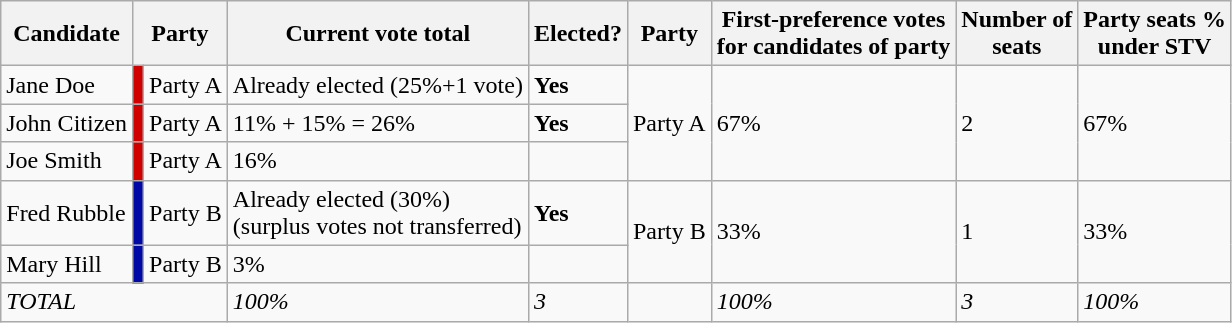<table class="wikitable">
<tr>
<th>Candidate</th>
<th colspan="2">Party</th>
<th>Current vote total</th>
<th>Elected?</th>
<th>Party</th>
<th>First-preference votes<br>for candidates of party</th>
<th>Number of<br>seats</th>
<th>Party seats %<br>under STV</th>
</tr>
<tr>
<td>Jane Doe</td>
<td style="background:#D10000"></td>
<td>Party A</td>
<td>Already elected (25%+1 vote)</td>
<td><strong>Yes</strong></td>
<td rowspan="3">Party A</td>
<td rowspan="3">67%</td>
<td rowspan="3">2</td>
<td rowspan="3">67%</td>
</tr>
<tr>
<td>John Citizen</td>
<td style="background:#D10000"></td>
<td>Party A</td>
<td>11% + 15% = 26%</td>
<td><strong>Yes</strong></td>
</tr>
<tr>
<td>Joe Smith</td>
<td style="background:#D10000"></td>
<td>Party A</td>
<td>16%</td>
<td></td>
</tr>
<tr>
<td>Fred Rubble</td>
<td style="background:#0008A5"></td>
<td>Party B</td>
<td>Already elected (30%)<br>(surplus votes not transferred)</td>
<td><strong>Yes</strong></td>
<td rowspan="2">Party B</td>
<td rowspan="2">33%</td>
<td rowspan="2">1</td>
<td rowspan="2">33%</td>
</tr>
<tr>
<td>Mary Hill</td>
<td style="background:#0008A5"></td>
<td>Party B</td>
<td>3%</td>
<td></td>
</tr>
<tr>
<td colspan="3"><em>TOTAL</em></td>
<td><em>100%</em></td>
<td><em>3</em></td>
<td></td>
<td><em>100%</em></td>
<td><em>3</em></td>
<td><em>100%</em></td>
</tr>
</table>
